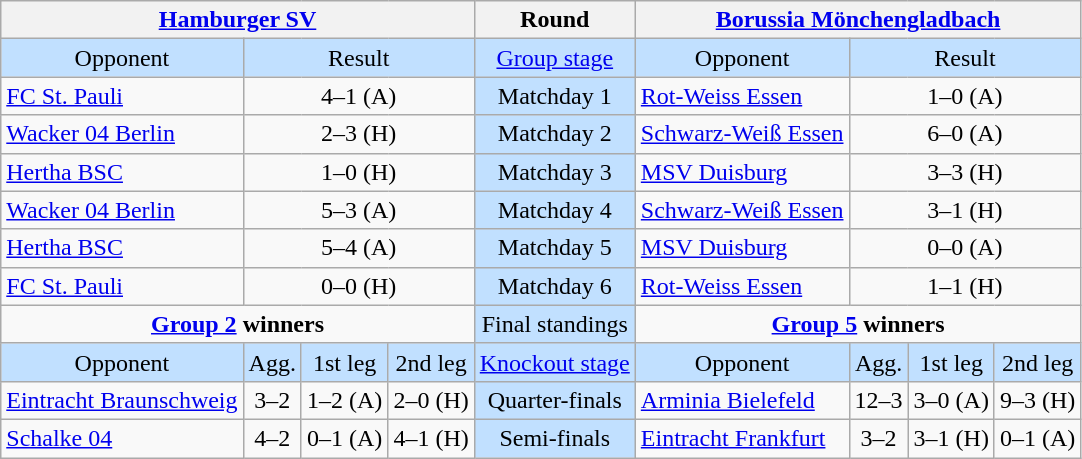<table class="wikitable" style="text-align:center">
<tr>
<th colspan="4"><a href='#'>Hamburger SV</a></th>
<th>Round</th>
<th colspan="4"><a href='#'>Borussia Mönchengladbach</a></th>
</tr>
<tr style="background:#C1E0FF">
<td>Opponent</td>
<td colspan="3">Result</td>
<td><a href='#'>Group stage</a></td>
<td>Opponent</td>
<td colspan="3">Result</td>
</tr>
<tr>
<td align="left"><a href='#'>FC St. Pauli</a></td>
<td colspan="3">4–1 (A)</td>
<td style="background:#C1E0FF">Matchday 1</td>
<td align="left"><a href='#'>Rot-Weiss Essen</a></td>
<td colspan="3">1–0 (A)</td>
</tr>
<tr>
<td align="left"><a href='#'>Wacker 04 Berlin</a></td>
<td colspan="3">2–3 (H)</td>
<td style="background:#C1E0FF">Matchday 2</td>
<td align="left"><a href='#'>Schwarz-Weiß Essen</a></td>
<td colspan="3">6–0 (A)</td>
</tr>
<tr>
<td align="left"><a href='#'>Hertha BSC</a></td>
<td colspan="3">1–0 (H)</td>
<td style="background:#C1E0FF">Matchday 3</td>
<td align="left"><a href='#'>MSV Duisburg</a></td>
<td colspan="3">3–3 (H)</td>
</tr>
<tr>
<td align="left"><a href='#'>Wacker 04 Berlin</a></td>
<td colspan="3">5–3 (A)</td>
<td style="background:#C1E0FF">Matchday 4</td>
<td align="left"><a href='#'>Schwarz-Weiß Essen</a></td>
<td colspan="3">3–1 (H)</td>
</tr>
<tr>
<td align="left"><a href='#'>Hertha BSC</a></td>
<td colspan="3">5–4 (A)</td>
<td style="background:#C1E0FF">Matchday 5</td>
<td align="left"><a href='#'>MSV Duisburg</a></td>
<td colspan="3">0–0 (A)</td>
</tr>
<tr>
<td align="left"><a href='#'>FC St. Pauli</a></td>
<td colspan="3">0–0 (H)</td>
<td style="background:#C1E0FF">Matchday 6</td>
<td align="left"><a href='#'>Rot-Weiss Essen</a></td>
<td colspan="3">1–1 (H)</td>
</tr>
<tr>
<td colspan="4" valign="top"><strong><a href='#'>Group 2</a> winners</strong><br><div></div></td>
<td style="background:#C1E0FF">Final standings</td>
<td colspan="4" valign="top"><strong><a href='#'>Group 5</a> winners</strong><br><div></div></td>
</tr>
<tr style="background:#C1E0FF">
<td>Opponent</td>
<td>Agg.</td>
<td>1st leg</td>
<td>2nd leg</td>
<td><a href='#'>Knockout stage</a></td>
<td>Opponent</td>
<td>Agg.</td>
<td>1st leg</td>
<td>2nd leg</td>
</tr>
<tr>
<td align="left"><a href='#'>Eintracht Braunschweig</a></td>
<td>3–2</td>
<td>1–2 (A)</td>
<td>2–0 (H)</td>
<td style="background:#C1E0FF">Quarter-finals</td>
<td align="left"><a href='#'>Arminia Bielefeld</a></td>
<td>12–3</td>
<td>3–0 (A)</td>
<td>9–3 (H)</td>
</tr>
<tr>
<td align="left"><a href='#'>Schalke 04</a></td>
<td>4–2</td>
<td>0–1 (A)</td>
<td>4–1  (H)</td>
<td style="background:#C1E0FF">Semi-finals</td>
<td align="left"><a href='#'>Eintracht Frankfurt</a></td>
<td>3–2</td>
<td>3–1 (H)</td>
<td>0–1 (A)</td>
</tr>
</table>
